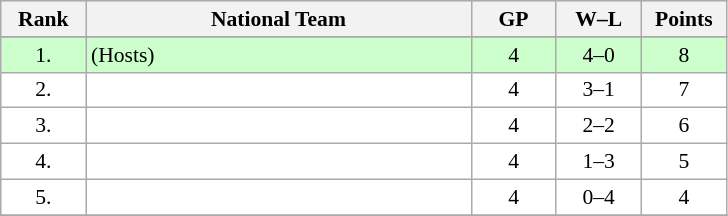<table class=wikitable style="border:1px solid #AAAAAA;font-size:90%">
<tr bgcolor="#EFEFEF">
<th width=50>Rank</th>
<th width=250>National Team</th>
<th width=50>GP</th>
<th width=50>W–L</th>
<th width=50>Points</th>
</tr>
<tr align="center" valign="top" bgcolor="#FFFFFF">
</tr>
<tr bgcolor="#CCFFCC">
<td align="center">1.</td>
<td align="left"> (Hosts)</td>
<td align="center">4</td>
<td align="center">4–0</td>
<td align="center">8</td>
</tr>
<tr align="center" valign="top" bgcolor="#FFFFFF">
<td>2.</td>
<td align="left"></td>
<td align="center">4</td>
<td align="center">3–1</td>
<td align="center">7</td>
</tr>
<tr align="center" valign="top" bgcolor="#FFFFFF">
<td>3.</td>
<td align="left"></td>
<td align="center">4</td>
<td align="center">2–2</td>
<td align="center">6</td>
</tr>
<tr align="center" valign="top" bgcolor="#FFFFFF">
<td>4.</td>
<td align="left"></td>
<td align="center">4</td>
<td align="center">1–3</td>
<td align="center">5</td>
</tr>
<tr align="center" valign="top" bgcolor="#FFFFFF">
<td>5.</td>
<td align="left"></td>
<td align="center">4</td>
<td align="center">0–4</td>
<td align="center">4</td>
</tr>
<tr align="center" valign="top" bgcolor="#FFFFFF">
</tr>
</table>
